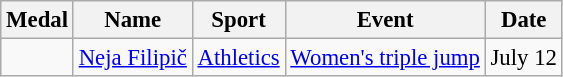<table class="wikitable sortable" style="font-size: 95%;">
<tr>
<th>Medal</th>
<th>Name</th>
<th>Sport</th>
<th>Event</th>
<th>Date</th>
</tr>
<tr>
<td></td>
<td><a href='#'>Neja Filipič</a></td>
<td><a href='#'>Athletics</a></td>
<td><a href='#'>Women's triple jump</a></td>
<td>July 12</td>
</tr>
</table>
